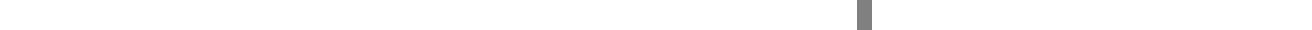<table style="width:1000px; text-align:center;">
<tr style="color:white;">
<td style="background:">7.6%</td>
<td style="background:">24.3%</td>
<td style="background:"><strong>39.1%</strong></td>
<td style="background:gray; width:1.0%;"></td>
<td style="background:">25.6%</td>
<td style="background:">2.4</td>
</tr>
<tr>
<td></td>
<td></td>
<td></td>
<td></td>
<td></td>
<td></td>
</tr>
</table>
